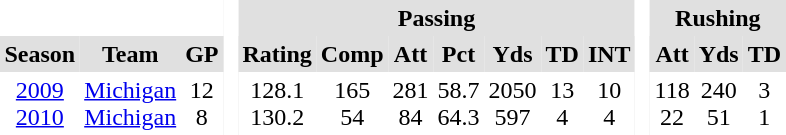<table border="0" cellpadding="3" cellspacing="0" style="text-align:center">
<tr style="background:#e0e0e0;">
<th colspan="3" style="background:White;"> </th>
<th rowspan="99" style="background:White;"> </th>
<th colspan="7">Passing</th>
<th rowspan="99" style="background:White;"> </th>
<th colspan="3">Rushing</th>
</tr>
<tr style="background:#e0e0e0;">
<th>Season</th>
<th>Team</th>
<th>GP</th>
<th>Rating</th>
<th>Comp</th>
<th>Att</th>
<th>Pct</th>
<th>Yds</th>
<th>TD</th>
<th>INT</th>
<th>Att</th>
<th>Yds</th>
<th>TD</th>
</tr>
<tr>
<td><a href='#'>2009</a><br><a href='#'>2010</a></td>
<td><a href='#'>Michigan</a><br><a href='#'>Michigan</a></td>
<td>12<br>8</td>
<td>128.1<br>130.2</td>
<td>165<br>54</td>
<td>281<br>84</td>
<td>58.7<br>64.3</td>
<td>2050<br>597</td>
<td>13<br>4</td>
<td>10<br>4</td>
<td>118<br>22</td>
<td>240<br>51</td>
<td>3<br>1</td>
</tr>
<tr>
</tr>
</table>
